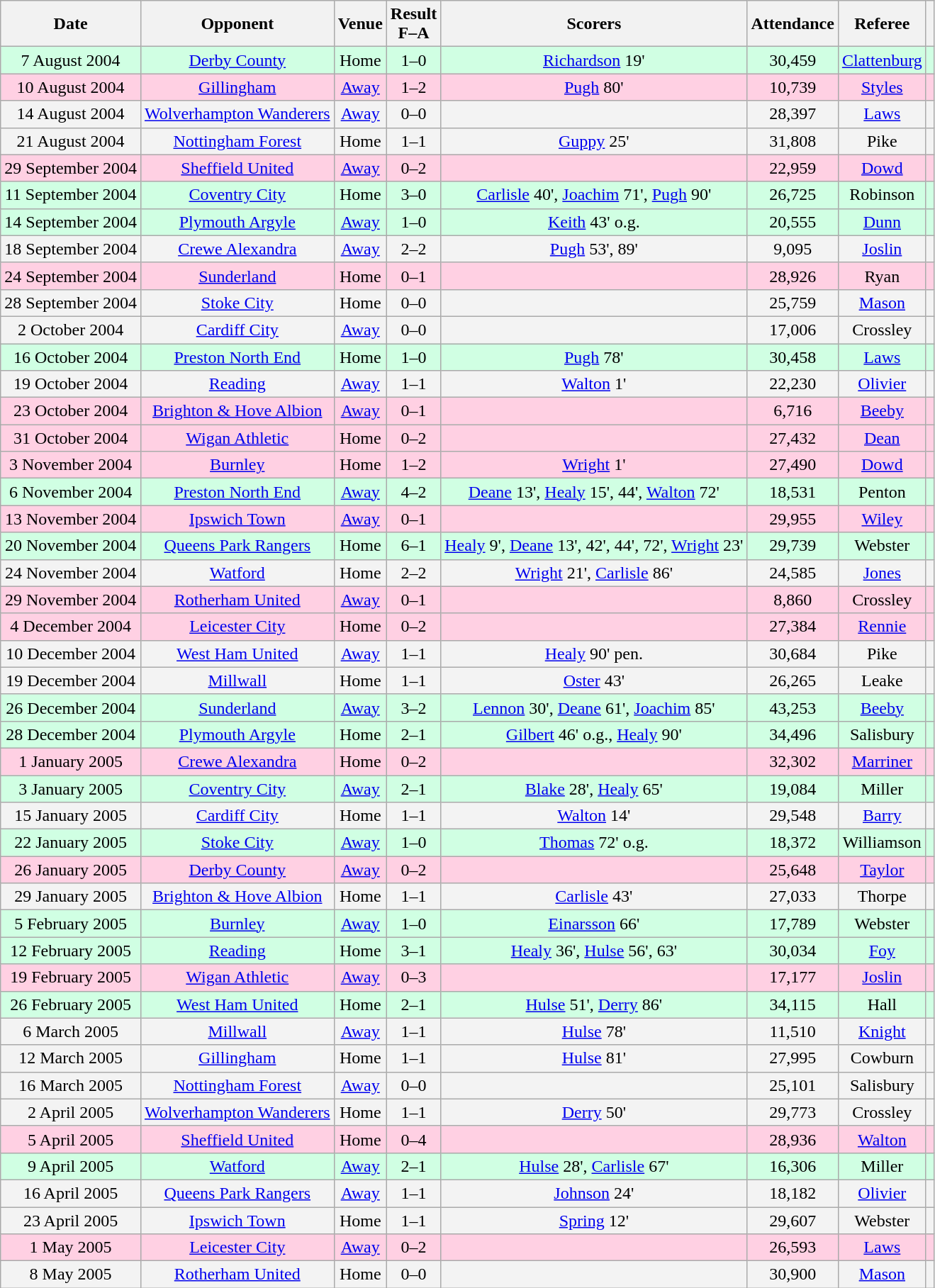<table class="wikitable sortable" style="text-align:center">
<tr>
<th>Date</th>
<th>Opponent</th>
<th>Venue</th>
<th>Result<br>F–A</th>
<th class="unsortable">Scorers</th>
<th>Attendance</th>
<th class="unsortable">Referee</th>
<th class="unsortable"></th>
</tr>
<tr bgcolor="#d0ffe3">
<td>7 August 2004</td>
<td><a href='#'>Derby County</a></td>
<td>Home</td>
<td>1–0</td>
<td><a href='#'>Richardson</a> 19'</td>
<td>30,459</td>
<td><a href='#'>Clattenburg</a></td>
<td></td>
</tr>
<tr bgcolor="#ffd0e3">
<td>10 August 2004</td>
<td><a href='#'>Gillingham</a></td>
<td><a href='#'>Away</a></td>
<td>1–2</td>
<td><a href='#'>Pugh</a> 80'</td>
<td>10,739</td>
<td><a href='#'>Styles</a></td>
<td></td>
</tr>
<tr bgcolor="#f3f3f3">
<td>14 August 2004</td>
<td><a href='#'>Wolverhampton Wanderers</a></td>
<td><a href='#'>Away</a></td>
<td>0–0</td>
<td></td>
<td>28,397</td>
<td><a href='#'>Laws</a></td>
<td></td>
</tr>
<tr bgcolor="#f3f3f3">
<td>21 August 2004</td>
<td><a href='#'>Nottingham Forest</a></td>
<td>Home</td>
<td>1–1</td>
<td><a href='#'>Guppy</a> 25'</td>
<td>31,808</td>
<td>Pike</td>
<td></td>
</tr>
<tr bgcolor="#ffd0e3">
<td>29 September 2004</td>
<td><a href='#'>Sheffield United</a></td>
<td><a href='#'>Away</a></td>
<td>0–2</td>
<td></td>
<td>22,959</td>
<td><a href='#'>Dowd</a></td>
<td></td>
</tr>
<tr bgcolor="#d0ffe3">
<td>11 September 2004</td>
<td><a href='#'>Coventry City</a></td>
<td>Home</td>
<td>3–0</td>
<td><a href='#'>Carlisle</a> 40', <a href='#'>Joachim</a> 71', <a href='#'>Pugh</a> 90'</td>
<td>26,725</td>
<td>Robinson</td>
<td></td>
</tr>
<tr bgcolor="#d0ffe3">
<td>14 September 2004</td>
<td><a href='#'>Plymouth Argyle</a></td>
<td><a href='#'>Away</a></td>
<td>1–0</td>
<td><a href='#'>Keith</a> 43' o.g.</td>
<td>20,555</td>
<td><a href='#'>Dunn</a></td>
<td></td>
</tr>
<tr bgcolor="#f3f3f3">
<td>18 September 2004</td>
<td><a href='#'>Crewe Alexandra</a></td>
<td><a href='#'>Away</a></td>
<td>2–2</td>
<td><a href='#'>Pugh</a> 53', 89'</td>
<td>9,095</td>
<td><a href='#'>Joslin</a></td>
<td></td>
</tr>
<tr bgcolor="#ffd0e3">
<td>24 September 2004</td>
<td><a href='#'>Sunderland</a></td>
<td>Home</td>
<td>0–1</td>
<td></td>
<td>28,926</td>
<td>Ryan</td>
<td></td>
</tr>
<tr bgcolor="#f3f3f3">
<td>28 September 2004</td>
<td><a href='#'>Stoke City</a></td>
<td>Home</td>
<td>0–0</td>
<td></td>
<td>25,759</td>
<td><a href='#'>Mason</a></td>
<td></td>
</tr>
<tr bgcolor="#f3f3f3">
<td>2 October 2004</td>
<td><a href='#'>Cardiff City</a></td>
<td><a href='#'>Away</a></td>
<td>0–0</td>
<td></td>
<td>17,006</td>
<td>Crossley</td>
<td></td>
</tr>
<tr bgcolor="#d0ffe3">
<td>16 October 2004</td>
<td><a href='#'>Preston North End</a></td>
<td>Home</td>
<td>1–0</td>
<td><a href='#'>Pugh</a> 78'</td>
<td>30,458</td>
<td><a href='#'>Laws</a></td>
<td></td>
</tr>
<tr bgcolor="#f3f3f3">
<td>19 October 2004</td>
<td><a href='#'>Reading</a></td>
<td><a href='#'>Away</a></td>
<td>1–1</td>
<td><a href='#'>Walton</a> 1'</td>
<td>22,230</td>
<td><a href='#'>Olivier</a></td>
<td></td>
</tr>
<tr bgcolor="#ffd0e3">
<td>23 October 2004</td>
<td><a href='#'>Brighton & Hove Albion</a></td>
<td><a href='#'>Away</a></td>
<td>0–1</td>
<td></td>
<td>6,716</td>
<td><a href='#'>Beeby</a></td>
<td></td>
</tr>
<tr bgcolor="#ffd0e3">
<td>31 October 2004</td>
<td><a href='#'>Wigan Athletic</a></td>
<td>Home</td>
<td>0–2</td>
<td></td>
<td>27,432</td>
<td><a href='#'>Dean</a></td>
<td></td>
</tr>
<tr bgcolor="#ffd0e3">
<td>3 November 2004</td>
<td><a href='#'>Burnley</a></td>
<td>Home</td>
<td>1–2</td>
<td><a href='#'>Wright</a> 1'</td>
<td>27,490</td>
<td><a href='#'>Dowd</a></td>
<td></td>
</tr>
<tr bgcolor="#d0ffe3">
<td>6 November 2004</td>
<td><a href='#'>Preston North End</a></td>
<td><a href='#'>Away</a></td>
<td>4–2</td>
<td><a href='#'>Deane</a> 13', <a href='#'>Healy</a> 15', 44', <a href='#'>Walton</a> 72'</td>
<td>18,531</td>
<td>Penton</td>
<td></td>
</tr>
<tr bgcolor="#ffd0e3">
<td>13 November 2004</td>
<td><a href='#'>Ipswich Town</a></td>
<td><a href='#'>Away</a></td>
<td>0–1</td>
<td></td>
<td>29,955</td>
<td><a href='#'>Wiley</a></td>
<td></td>
</tr>
<tr bgcolor="#d0ffe3">
<td>20 November 2004</td>
<td><a href='#'>Queens Park Rangers</a></td>
<td>Home</td>
<td>6–1</td>
<td><a href='#'>Healy</a> 9', <a href='#'>Deane</a> 13', 42', 44', 72', <a href='#'>Wright</a> 23'</td>
<td>29,739</td>
<td>Webster</td>
<td></td>
</tr>
<tr bgcolor="#f3f3f3">
<td>24 November 2004</td>
<td><a href='#'>Watford</a></td>
<td>Home</td>
<td>2–2</td>
<td><a href='#'>Wright</a> 21', <a href='#'>Carlisle</a> 86'</td>
<td>24,585</td>
<td><a href='#'>Jones</a></td>
<td></td>
</tr>
<tr bgcolor="#ffd0e3">
<td>29 November 2004</td>
<td><a href='#'>Rotherham United</a></td>
<td><a href='#'>Away</a></td>
<td>0–1</td>
<td></td>
<td>8,860</td>
<td>Crossley</td>
<td></td>
</tr>
<tr bgcolor="#ffd0e3">
<td>4 December 2004</td>
<td><a href='#'>Leicester City</a></td>
<td>Home</td>
<td>0–2</td>
<td></td>
<td>27,384</td>
<td><a href='#'>Rennie</a></td>
<td></td>
</tr>
<tr bgcolor="#f3f3f3">
<td>10 December 2004</td>
<td><a href='#'>West Ham United</a></td>
<td><a href='#'>Away</a></td>
<td>1–1</td>
<td><a href='#'>Healy</a> 90' pen.</td>
<td>30,684</td>
<td>Pike</td>
<td></td>
</tr>
<tr bgcolor="#f3f3f3">
<td>19 December 2004</td>
<td><a href='#'>Millwall</a></td>
<td>Home</td>
<td>1–1</td>
<td><a href='#'>Oster</a> 43'</td>
<td>26,265</td>
<td>Leake</td>
<td></td>
</tr>
<tr bgcolor="#d0ffe3">
<td>26 December 2004</td>
<td><a href='#'>Sunderland</a></td>
<td><a href='#'>Away</a></td>
<td>3–2</td>
<td><a href='#'>Lennon</a> 30', <a href='#'>Deane</a> 61', <a href='#'>Joachim</a> 85'</td>
<td>43,253</td>
<td><a href='#'>Beeby</a></td>
<td></td>
</tr>
<tr bgcolor="#d0ffe3">
<td>28 December 2004</td>
<td><a href='#'>Plymouth Argyle</a></td>
<td>Home</td>
<td>2–1</td>
<td><a href='#'>Gilbert</a> 46' o.g., <a href='#'>Healy</a> 90'</td>
<td>34,496</td>
<td>Salisbury</td>
<td></td>
</tr>
<tr bgcolor="#ffd0e3">
<td>1 January 2005</td>
<td><a href='#'>Crewe Alexandra</a></td>
<td>Home</td>
<td>0–2</td>
<td></td>
<td>32,302</td>
<td><a href='#'>Marriner</a></td>
<td></td>
</tr>
<tr bgcolor="#d0ffe3">
<td>3 January 2005</td>
<td><a href='#'>Coventry City</a></td>
<td><a href='#'>Away</a></td>
<td>2–1</td>
<td><a href='#'>Blake</a> 28', <a href='#'>Healy</a> 65'</td>
<td>19,084</td>
<td>Miller</td>
<td></td>
</tr>
<tr bgcolor="#f3f3f3">
<td>15 January 2005</td>
<td><a href='#'>Cardiff City</a></td>
<td>Home</td>
<td>1–1</td>
<td><a href='#'>Walton</a> 14'</td>
<td>29,548</td>
<td><a href='#'>Barry</a></td>
<td></td>
</tr>
<tr bgcolor="#d0ffe3">
<td>22 January 2005</td>
<td><a href='#'>Stoke City</a></td>
<td><a href='#'>Away</a></td>
<td>1–0</td>
<td><a href='#'>Thomas</a> 72' o.g.</td>
<td>18,372</td>
<td>Williamson</td>
<td></td>
</tr>
<tr bgcolor="#ffd0e3">
<td>26 January 2005</td>
<td><a href='#'>Derby County</a></td>
<td><a href='#'>Away</a></td>
<td>0–2</td>
<td></td>
<td>25,648</td>
<td><a href='#'>Taylor</a></td>
<td></td>
</tr>
<tr bgcolor="#f3f3f3">
<td>29 January 2005</td>
<td><a href='#'>Brighton & Hove Albion</a></td>
<td>Home</td>
<td>1–1</td>
<td><a href='#'>Carlisle</a> 43'</td>
<td>27,033</td>
<td>Thorpe</td>
<td></td>
</tr>
<tr bgcolor="#d0ffe3">
<td>5 February 2005</td>
<td><a href='#'>Burnley</a></td>
<td><a href='#'>Away</a></td>
<td>1–0</td>
<td><a href='#'>Einarsson</a> 66'</td>
<td>17,789</td>
<td>Webster</td>
<td></td>
</tr>
<tr bgcolor="#d0ffe3">
<td>12 February 2005</td>
<td><a href='#'>Reading</a></td>
<td>Home</td>
<td>3–1</td>
<td><a href='#'>Healy</a> 36', <a href='#'>Hulse</a> 56', 63'</td>
<td>30,034</td>
<td><a href='#'>Foy</a></td>
<td></td>
</tr>
<tr bgcolor="#ffd0e3">
<td>19 February 2005</td>
<td><a href='#'>Wigan Athletic</a></td>
<td><a href='#'>Away</a></td>
<td>0–3</td>
<td></td>
<td>17,177</td>
<td><a href='#'>Joslin</a></td>
<td></td>
</tr>
<tr bgcolor="#d0ffe3">
<td>26 February 2005</td>
<td><a href='#'>West Ham United</a></td>
<td>Home</td>
<td>2–1</td>
<td><a href='#'>Hulse</a> 51', <a href='#'>Derry</a> 86'</td>
<td>34,115</td>
<td>Hall</td>
<td></td>
</tr>
<tr bgcolor="#f3f3f3">
<td>6 March 2005</td>
<td><a href='#'>Millwall</a></td>
<td><a href='#'>Away</a></td>
<td>1–1</td>
<td><a href='#'>Hulse</a> 78'</td>
<td>11,510</td>
<td><a href='#'>Knight</a></td>
<td></td>
</tr>
<tr bgcolor="#f3f3f3">
<td>12 March 2005</td>
<td><a href='#'>Gillingham</a></td>
<td>Home</td>
<td>1–1</td>
<td><a href='#'>Hulse</a> 81'</td>
<td>27,995</td>
<td>Cowburn</td>
<td></td>
</tr>
<tr bgcolor="#f3f3f3">
<td>16 March 2005</td>
<td><a href='#'>Nottingham Forest</a></td>
<td><a href='#'>Away</a></td>
<td>0–0</td>
<td></td>
<td>25,101</td>
<td>Salisbury</td>
<td></td>
</tr>
<tr bgcolor="#f3f3f3">
<td>2 April 2005</td>
<td><a href='#'>Wolverhampton Wanderers</a></td>
<td>Home</td>
<td>1–1</td>
<td><a href='#'>Derry</a> 50'</td>
<td>29,773</td>
<td>Crossley</td>
<td></td>
</tr>
<tr bgcolor="#ffd0e3">
<td>5 April 2005</td>
<td><a href='#'>Sheffield United</a></td>
<td>Home</td>
<td>0–4</td>
<td></td>
<td>28,936</td>
<td><a href='#'>Walton</a></td>
<td></td>
</tr>
<tr bgcolor="#d0ffe3">
<td>9 April 2005</td>
<td><a href='#'>Watford</a></td>
<td><a href='#'>Away</a></td>
<td>2–1</td>
<td><a href='#'>Hulse</a> 28', <a href='#'>Carlisle</a> 67'</td>
<td>16,306</td>
<td>Miller</td>
<td></td>
</tr>
<tr bgcolor="#f3f3f3">
<td>16 April 2005</td>
<td><a href='#'>Queens Park Rangers</a></td>
<td><a href='#'>Away</a></td>
<td>1–1</td>
<td><a href='#'>Johnson</a> 24'</td>
<td>18,182</td>
<td><a href='#'>Olivier</a></td>
<td></td>
</tr>
<tr bgcolor="#f3f3f3">
<td>23 April 2005</td>
<td><a href='#'>Ipswich Town</a></td>
<td>Home</td>
<td>1–1</td>
<td><a href='#'>Spring</a> 12'</td>
<td>29,607</td>
<td>Webster</td>
<td></td>
</tr>
<tr bgcolor="#ffd0e3">
<td>1 May 2005</td>
<td><a href='#'>Leicester City</a></td>
<td><a href='#'>Away</a></td>
<td>0–2</td>
<td></td>
<td>26,593</td>
<td><a href='#'>Laws</a></td>
<td></td>
</tr>
<tr bgcolor="#f3f3f3">
<td>8 May 2005</td>
<td><a href='#'>Rotherham United</a></td>
<td>Home</td>
<td>0–0</td>
<td></td>
<td>30,900</td>
<td><a href='#'>Mason</a></td>
<td></td>
</tr>
</table>
